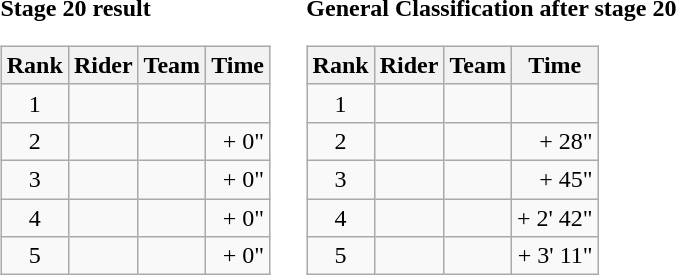<table>
<tr>
<td><strong>Stage 20 result</strong><br><table class="wikitable">
<tr>
<th scope="col">Rank</th>
<th scope="col">Rider</th>
<th scope="col">Team</th>
<th scope="col">Time</th>
</tr>
<tr>
<td style="text-align:center;">1</td>
<td></td>
<td></td>
<td style="text-align:right;"></td>
</tr>
<tr>
<td style="text-align:center;">2</td>
<td></td>
<td></td>
<td style="text-align:right;">+ 0"</td>
</tr>
<tr>
<td style="text-align:center;">3</td>
<td></td>
<td></td>
<td style="text-align:right;">+ 0"</td>
</tr>
<tr>
<td style="text-align:center;">4</td>
<td></td>
<td></td>
<td style="text-align:right;">+ 0"</td>
</tr>
<tr>
<td style="text-align:center;">5</td>
<td></td>
<td></td>
<td style="text-align:right;">+ 0"</td>
</tr>
</table>
</td>
<td></td>
<td><strong>General Classification after stage 20</strong><br><table class="wikitable">
<tr>
<th scope="col">Rank</th>
<th scope="col">Rider</th>
<th scope="col">Team</th>
<th scope="col">Time</th>
</tr>
<tr>
<td style="text-align:center;">1</td>
<td></td>
<td></td>
<td style="text-align:right;"></td>
</tr>
<tr>
<td style="text-align:center;">2</td>
<td></td>
<td></td>
<td style="text-align:right;">+ 28"</td>
</tr>
<tr>
<td style="text-align:center;">3</td>
<td></td>
<td></td>
<td style="text-align:right;">+ 45"</td>
</tr>
<tr>
<td style="text-align:center;">4</td>
<td></td>
<td></td>
<td style="text-align:right;">+ 2' 42"</td>
</tr>
<tr>
<td style="text-align:center;">5</td>
<td></td>
<td></td>
<td style="text-align:right;">+ 3' 11"</td>
</tr>
</table>
</td>
</tr>
</table>
